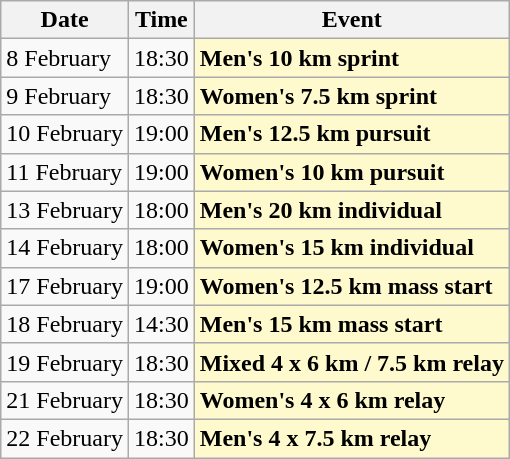<table class=wikitable>
<tr>
<th>Date</th>
<th>Time</th>
<th>Event</th>
</tr>
<tr>
<td>8 February</td>
<td>18:30</td>
<td style=background:lemonchiffon><strong>Men's 10 km sprint</strong></td>
</tr>
<tr>
<td>9 February</td>
<td>18:30</td>
<td style=background:lemonchiffon><strong>Women's 7.5 km sprint</strong></td>
</tr>
<tr>
<td>10 February</td>
<td>19:00</td>
<td style=background:lemonchiffon><strong>Men's 12.5 km pursuit</strong></td>
</tr>
<tr>
<td>11 February</td>
<td>19:00</td>
<td style=background:lemonchiffon><strong>Women's 10 km pursuit</strong></td>
</tr>
<tr>
<td>13 February</td>
<td>18:00</td>
<td style=background:lemonchiffon><strong>Men's 20 km individual</strong></td>
</tr>
<tr>
<td>14 February</td>
<td>18:00</td>
<td style=background:lemonchiffon><strong>Women's 15 km individual</strong></td>
</tr>
<tr>
<td>17 February</td>
<td>19:00</td>
<td style=background:lemonchiffon><strong>Women's 12.5 km mass start</strong></td>
</tr>
<tr>
<td>18 February</td>
<td>14:30</td>
<td style=background:lemonchiffon><strong>Men's 15 km mass start</strong></td>
</tr>
<tr>
<td>19 February</td>
<td>18:30</td>
<td style=background:lemonchiffon><strong>Mixed 4 x 6 km / 7.5 km relay</strong></td>
</tr>
<tr>
<td>21 February</td>
<td>18:30</td>
<td style=background:lemonchiffon><strong>Women's 4 x 6 km relay</strong></td>
</tr>
<tr>
<td>22 February</td>
<td>18:30</td>
<td style=background:lemonchiffon><strong>Men's 4 x 7.5 km relay</strong></td>
</tr>
</table>
